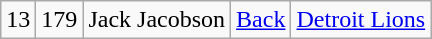<table class="wikitable" style="text-align:center">
<tr>
<td>13</td>
<td>179</td>
<td>Jack Jacobson</td>
<td><a href='#'>Back</a></td>
<td><a href='#'>Detroit Lions</a></td>
</tr>
</table>
